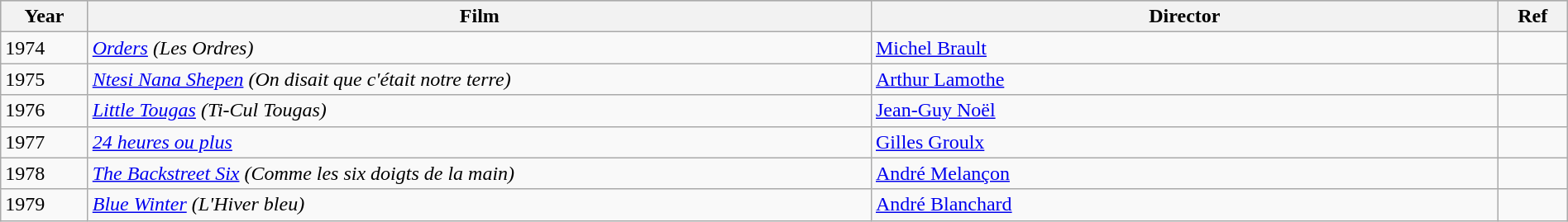<table class="wikitable" style="width:100%;">
<tr style="background:#bebebe;">
<th>Year</th>
<th width=50%>Film</th>
<th width=40%>Director</th>
<th>Ref</th>
</tr>
<tr>
<td>1974</td>
<td><em><a href='#'>Orders</a> (Les Ordres)</em></td>
<td><a href='#'>Michel Brault</a></td>
<td></td>
</tr>
<tr>
<td>1975</td>
<td><em><a href='#'>Ntesi Nana Shepen</a> (On disait que c'était notre terre)</em></td>
<td><a href='#'>Arthur Lamothe</a></td>
<td></td>
</tr>
<tr>
<td>1976</td>
<td><em><a href='#'>Little Tougas</a> (Ti-Cul Tougas)</em></td>
<td><a href='#'>Jean-Guy Noël</a></td>
<td></td>
</tr>
<tr>
<td>1977</td>
<td><em><a href='#'>24 heures ou plus</a></em></td>
<td><a href='#'>Gilles Groulx</a></td>
<td></td>
</tr>
<tr>
<td>1978</td>
<td><em><a href='#'>The Backstreet Six</a> (Comme les six doigts de la main)</em></td>
<td><a href='#'>André Melançon</a></td>
<td></td>
</tr>
<tr>
<td>1979</td>
<td><em><a href='#'>Blue Winter</a> (L'Hiver bleu)</em></td>
<td><a href='#'>André Blanchard</a></td>
<td></td>
</tr>
</table>
